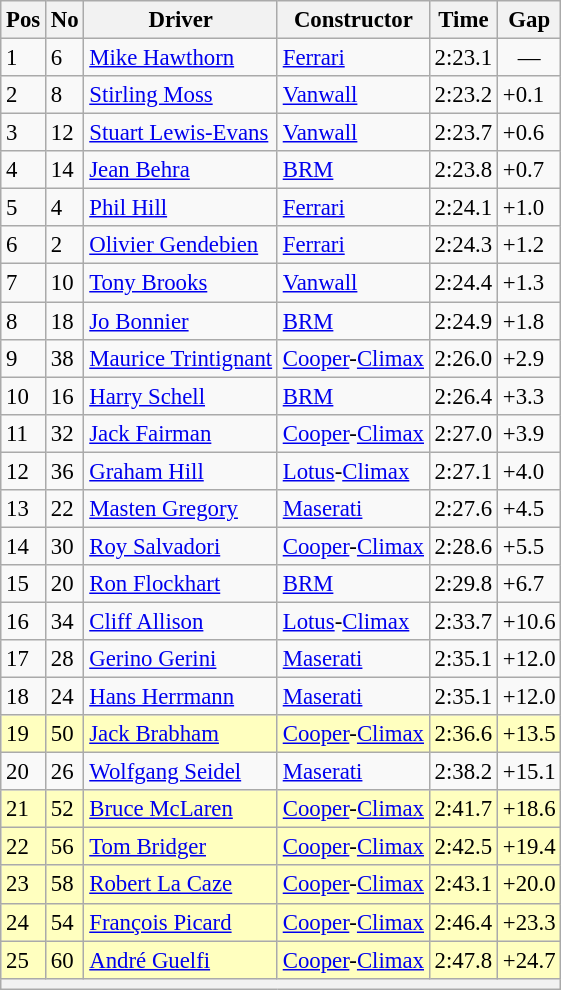<table class="wikitable sortable" style="font-size: 95%">
<tr>
<th>Pos</th>
<th>No</th>
<th>Driver</th>
<th>Constructor</th>
<th>Time</th>
<th>Gap</th>
</tr>
<tr>
<td>1</td>
<td>6</td>
<td> <a href='#'>Mike Hawthorn</a></td>
<td><a href='#'>Ferrari</a></td>
<td>2:23.1</td>
<td align="center">—</td>
</tr>
<tr>
<td>2</td>
<td>8</td>
<td> <a href='#'>Stirling Moss</a></td>
<td><a href='#'>Vanwall</a></td>
<td>2:23.2</td>
<td>+0.1</td>
</tr>
<tr>
<td>3</td>
<td>12</td>
<td> <a href='#'>Stuart Lewis-Evans</a></td>
<td><a href='#'>Vanwall</a></td>
<td>2:23.7</td>
<td>+0.6</td>
</tr>
<tr>
<td>4</td>
<td>14</td>
<td> <a href='#'>Jean Behra</a></td>
<td><a href='#'>BRM</a></td>
<td>2:23.8</td>
<td>+0.7</td>
</tr>
<tr>
<td>5</td>
<td>4</td>
<td> <a href='#'>Phil Hill</a></td>
<td><a href='#'>Ferrari</a></td>
<td>2:24.1</td>
<td>+1.0</td>
</tr>
<tr>
<td>6</td>
<td>2</td>
<td> <a href='#'>Olivier Gendebien</a></td>
<td><a href='#'>Ferrari</a></td>
<td>2:24.3</td>
<td>+1.2</td>
</tr>
<tr>
<td>7</td>
<td>10</td>
<td> <a href='#'>Tony Brooks</a></td>
<td><a href='#'>Vanwall</a></td>
<td>2:24.4</td>
<td>+1.3</td>
</tr>
<tr>
<td>8</td>
<td>18</td>
<td> <a href='#'>Jo Bonnier</a></td>
<td><a href='#'>BRM</a></td>
<td>2:24.9</td>
<td>+1.8</td>
</tr>
<tr>
<td>9</td>
<td>38</td>
<td> <a href='#'>Maurice Trintignant</a></td>
<td><a href='#'>Cooper</a>-<a href='#'>Climax</a></td>
<td>2:26.0</td>
<td>+2.9</td>
</tr>
<tr>
<td>10</td>
<td>16</td>
<td> <a href='#'>Harry Schell</a></td>
<td><a href='#'>BRM</a></td>
<td>2:26.4</td>
<td>+3.3</td>
</tr>
<tr>
<td>11</td>
<td>32</td>
<td> <a href='#'>Jack Fairman</a></td>
<td><a href='#'>Cooper</a>-<a href='#'>Climax</a></td>
<td>2:27.0</td>
<td>+3.9</td>
</tr>
<tr>
<td>12</td>
<td>36</td>
<td> <a href='#'>Graham Hill</a></td>
<td><a href='#'>Lotus</a>-<a href='#'>Climax</a></td>
<td>2:27.1</td>
<td>+4.0</td>
</tr>
<tr>
<td>13</td>
<td>22</td>
<td> <a href='#'>Masten Gregory</a></td>
<td><a href='#'>Maserati</a></td>
<td>2:27.6</td>
<td>+4.5</td>
</tr>
<tr>
<td>14</td>
<td>30</td>
<td> <a href='#'>Roy Salvadori</a></td>
<td><a href='#'>Cooper</a>-<a href='#'>Climax</a></td>
<td>2:28.6</td>
<td>+5.5</td>
</tr>
<tr>
<td>15</td>
<td>20</td>
<td> <a href='#'>Ron Flockhart</a></td>
<td><a href='#'>BRM</a></td>
<td>2:29.8</td>
<td>+6.7</td>
</tr>
<tr>
<td>16</td>
<td>34</td>
<td> <a href='#'>Cliff Allison</a></td>
<td><a href='#'>Lotus</a>-<a href='#'>Climax</a></td>
<td>2:33.7</td>
<td>+10.6</td>
</tr>
<tr>
<td>17</td>
<td>28</td>
<td> <a href='#'>Gerino Gerini</a></td>
<td><a href='#'>Maserati</a></td>
<td>2:35.1</td>
<td>+12.0</td>
</tr>
<tr>
<td>18</td>
<td>24</td>
<td> <a href='#'>Hans Herrmann</a></td>
<td><a href='#'>Maserati</a></td>
<td>2:35.1</td>
<td>+12.0</td>
</tr>
<tr style="background:#ffffbf;">
<td>19</td>
<td>50</td>
<td> <a href='#'>Jack Brabham</a></td>
<td><a href='#'>Cooper</a>-<a href='#'>Climax</a></td>
<td>2:36.6</td>
<td>+13.5</td>
</tr>
<tr>
<td>20</td>
<td>26</td>
<td> <a href='#'>Wolfgang Seidel</a></td>
<td><a href='#'>Maserati</a></td>
<td>2:38.2</td>
<td>+15.1</td>
</tr>
<tr style="background:#ffffbf;">
<td>21</td>
<td>52</td>
<td> <a href='#'>Bruce McLaren</a></td>
<td><a href='#'>Cooper</a>-<a href='#'>Climax</a></td>
<td>2:41.7</td>
<td>+18.6</td>
</tr>
<tr style="background:#ffffbf;">
<td>22</td>
<td>56</td>
<td> <a href='#'>Tom Bridger</a></td>
<td><a href='#'>Cooper</a>-<a href='#'>Climax</a></td>
<td>2:42.5</td>
<td>+19.4</td>
</tr>
<tr style="background:#ffffbf;">
<td>23</td>
<td>58</td>
<td> <a href='#'>Robert La Caze</a></td>
<td><a href='#'>Cooper</a>-<a href='#'>Climax</a></td>
<td>2:43.1</td>
<td>+20.0</td>
</tr>
<tr style="background:#ffffbf;">
<td>24</td>
<td>54</td>
<td> <a href='#'>François Picard</a></td>
<td><a href='#'>Cooper</a>-<a href='#'>Climax</a></td>
<td>2:46.4</td>
<td>+23.3</td>
</tr>
<tr style="background:#ffffbf;">
<td>25</td>
<td>60</td>
<td> <a href='#'>André Guelfi</a></td>
<td><a href='#'>Cooper</a>-<a href='#'>Climax</a></td>
<td>2:47.8</td>
<td>+24.7</td>
</tr>
<tr>
<th colspan="6"></th>
</tr>
</table>
